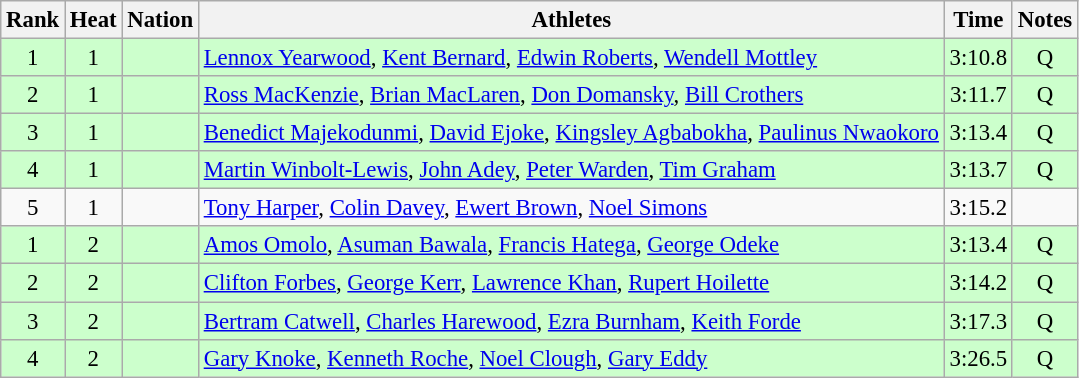<table class="wikitable sortable" style="text-align:center;font-size:95%">
<tr>
<th scope="col">Rank</th>
<th scope="col">Heat</th>
<th scope="col">Nation</th>
<th scope="col">Athletes</th>
<th scope="col">Time</th>
<th>Notes</th>
</tr>
<tr bgcolor=ccffcc>
<td>1</td>
<td>1</td>
<td align=left></td>
<td align=left><a href='#'>Lennox Yearwood</a>, <a href='#'>Kent Bernard</a>, <a href='#'>Edwin Roberts</a>, <a href='#'>Wendell Mottley</a></td>
<td>3:10.8</td>
<td>Q</td>
</tr>
<tr bgcolor=ccffcc>
<td>2</td>
<td>1</td>
<td align=left></td>
<td align=left><a href='#'>Ross MacKenzie</a>, <a href='#'>Brian MacLaren</a>, <a href='#'>Don Domansky</a>, <a href='#'>Bill Crothers</a></td>
<td>3:11.7</td>
<td>Q</td>
</tr>
<tr bgcolor=ccffcc>
<td>3</td>
<td>1</td>
<td align=left></td>
<td align=left><a href='#'>Benedict Majekodunmi</a>, <a href='#'>David Ejoke</a>, <a href='#'>Kingsley Agbabokha</a>, <a href='#'>Paulinus Nwaokoro</a></td>
<td>3:13.4</td>
<td>Q</td>
</tr>
<tr bgcolor=ccffcc>
<td>4</td>
<td>1</td>
<td align=left></td>
<td align=left><a href='#'>Martin Winbolt-Lewis</a>, <a href='#'>John Adey</a>, <a href='#'>Peter Warden</a>, <a href='#'>Tim Graham</a></td>
<td>3:13.7</td>
<td>Q</td>
</tr>
<tr>
<td>5</td>
<td>1</td>
<td align=left></td>
<td align=left><a href='#'>Tony Harper</a>, <a href='#'>Colin Davey</a>, <a href='#'>Ewert Brown</a>, <a href='#'>Noel Simons</a></td>
<td>3:15.2</td>
<td></td>
</tr>
<tr bgcolor=ccffcc>
<td>1</td>
<td>2</td>
<td align=left></td>
<td align=left><a href='#'>Amos Omolo</a>, <a href='#'>Asuman Bawala</a>, <a href='#'>Francis Hatega</a>, <a href='#'>George Odeke</a></td>
<td>3:13.4</td>
<td>Q</td>
</tr>
<tr bgcolor=ccffcc>
<td>2</td>
<td>2</td>
<td align=left></td>
<td align=left><a href='#'>Clifton Forbes</a>, <a href='#'>George Kerr</a>, <a href='#'>Lawrence Khan</a>, <a href='#'>Rupert Hoilette</a></td>
<td>3:14.2</td>
<td>Q</td>
</tr>
<tr bgcolor=ccffcc>
<td>3</td>
<td>2</td>
<td align=left></td>
<td align=left><a href='#'>Bertram Catwell</a>, <a href='#'>Charles Harewood</a>, <a href='#'>Ezra Burnham</a>, <a href='#'>Keith Forde</a></td>
<td>3:17.3</td>
<td>Q</td>
</tr>
<tr bgcolor=ccffcc>
<td>4</td>
<td>2</td>
<td align=left></td>
<td align=left><a href='#'>Gary Knoke</a>, <a href='#'>Kenneth Roche</a>, <a href='#'>Noel Clough</a>, <a href='#'>Gary Eddy</a></td>
<td>3:26.5</td>
<td>Q</td>
</tr>
</table>
